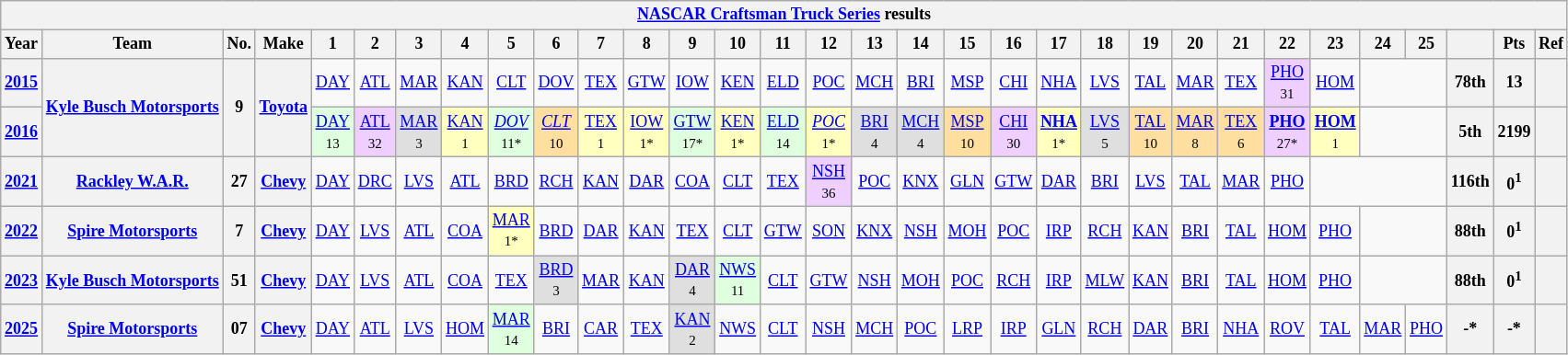<table class="wikitable" style="text-align:center; font-size:75%">
<tr>
<th colspan=45><a href='#'>NASCAR Craftsman Truck Series</a> results</th>
</tr>
<tr>
<th>Year</th>
<th>Team</th>
<th>No.</th>
<th>Make</th>
<th>1</th>
<th>2</th>
<th>3</th>
<th>4</th>
<th>5</th>
<th>6</th>
<th>7</th>
<th>8</th>
<th>9</th>
<th>10</th>
<th>11</th>
<th>12</th>
<th>13</th>
<th>14</th>
<th>15</th>
<th>16</th>
<th>17</th>
<th>18</th>
<th>19</th>
<th>20</th>
<th>21</th>
<th>22</th>
<th>23</th>
<th>24</th>
<th>25</th>
<th></th>
<th>Pts</th>
<th>Ref</th>
</tr>
<tr>
<th><a href='#'>2015</a></th>
<th rowspan=2><a href='#'>Kyle Busch Motorsports</a></th>
<th rowspan=2>9</th>
<th rowspan=2><a href='#'>Toyota</a></th>
<td><a href='#'>DAY</a></td>
<td><a href='#'>ATL</a></td>
<td><a href='#'>MAR</a></td>
<td><a href='#'>KAN</a></td>
<td><a href='#'>CLT</a></td>
<td><a href='#'>DOV</a></td>
<td><a href='#'>TEX</a></td>
<td><a href='#'>GTW</a></td>
<td><a href='#'>IOW</a></td>
<td><a href='#'>KEN</a></td>
<td><a href='#'>ELD</a></td>
<td><a href='#'>POC</a></td>
<td><a href='#'>MCH</a></td>
<td><a href='#'>BRI</a></td>
<td><a href='#'>MSP</a></td>
<td><a href='#'>CHI</a></td>
<td><a href='#'>NHA</a></td>
<td><a href='#'>LVS</a></td>
<td><a href='#'>TAL</a></td>
<td><a href='#'>MAR</a></td>
<td><a href='#'>TEX</a></td>
<td style="background:#EFCFFF;"><a href='#'>PHO</a><br><small>31</small></td>
<td><a href='#'>HOM</a></td>
<td colspan=2></td>
<th>78th</th>
<th>13</th>
<th></th>
</tr>
<tr>
<th><a href='#'>2016</a></th>
<td style="background:#DFFFDF;"><a href='#'>DAY</a><br><small>13</small></td>
<td style="background:#EFCFFF;"><a href='#'>ATL</a><br><small>32</small></td>
<td style="background:#DFDFDF;"><a href='#'>MAR</a><br><small>3</small></td>
<td style="background:#FFFFBF;"><a href='#'>KAN</a><br><small>1</small></td>
<td style="background:#DFFFDF;"><em><a href='#'>DOV</a></em><br><small>11*</small></td>
<td style="background:#FFDF9F;"><em><a href='#'>CLT</a></em><br><small>10</small></td>
<td style="background:#FFFFBF;"><a href='#'>TEX</a><br><small>1</small></td>
<td style="background:#FFFFBF;"><a href='#'>IOW</a><br><small>1*</small></td>
<td style="background:#DFFFDF;"><a href='#'>GTW</a><br><small>17*</small></td>
<td style="background:#FFFFBF;"><a href='#'>KEN</a><br><small>1*</small></td>
<td style="background:#DFFFDF;"><a href='#'>ELD</a><br><small>14</small></td>
<td style="background:#FFFFBF;"><em><a href='#'>POC</a></em><br><small>1*</small></td>
<td style="background:#DFDFDF;"><a href='#'>BRI</a><br><small>4</small></td>
<td style="background:#DFDFDF;"><a href='#'>MCH</a><br><small>4</small></td>
<td style="background:#FFDF9F;"><a href='#'>MSP</a><br><small>10</small></td>
<td style="background:#EFCFFF;"><a href='#'>CHI</a><br><small>30</small></td>
<td style="background:#FFFFBF;"><strong><a href='#'>NHA</a></strong><br><small>1*</small></td>
<td style="background:#DFDFDF;"><a href='#'>LVS</a><br><small>5</small></td>
<td style="background:#FFDF9F;"><a href='#'>TAL</a><br><small>10</small></td>
<td style="background:#FFDF9F;"><a href='#'>MAR</a><br><small>8</small></td>
<td style="background:#FFDF9F;"><a href='#'>TEX</a><br><small>6</small></td>
<td style="background:#EFCFFF;"><strong><a href='#'>PHO</a></strong><br><small>27*</small></td>
<td style="background:#FFFFBF;"><strong><a href='#'>HOM</a></strong><br><small>1</small></td>
<td colspan=2></td>
<th>5th</th>
<th>2199</th>
<th></th>
</tr>
<tr>
<th><a href='#'>2021</a></th>
<th><a href='#'>Rackley W.A.R.</a></th>
<th>27</th>
<th><a href='#'>Chevy</a></th>
<td><a href='#'>DAY</a></td>
<td><a href='#'>DRC</a></td>
<td><a href='#'>LVS</a></td>
<td><a href='#'>ATL</a></td>
<td><a href='#'>BRD</a></td>
<td><a href='#'>RCH</a></td>
<td><a href='#'>KAN</a></td>
<td><a href='#'>DAR</a></td>
<td><a href='#'>COA</a></td>
<td><a href='#'>CLT</a></td>
<td><a href='#'>TEX</a></td>
<td style="background:#EFCFFF;"><a href='#'>NSH</a><br><small>36</small></td>
<td><a href='#'>POC</a></td>
<td><a href='#'>KNX</a></td>
<td><a href='#'>GLN</a></td>
<td><a href='#'>GTW</a></td>
<td><a href='#'>DAR</a></td>
<td><a href='#'>BRI</a></td>
<td><a href='#'>LVS</a></td>
<td><a href='#'>TAL</a></td>
<td><a href='#'>MAR</a></td>
<td><a href='#'>PHO</a></td>
<td colspan=3></td>
<th>116th</th>
<th>0<sup>1</sup></th>
<th></th>
</tr>
<tr>
<th><a href='#'>2022</a></th>
<th><a href='#'>Spire Motorsports</a></th>
<th>7</th>
<th><a href='#'>Chevy</a></th>
<td><a href='#'>DAY</a></td>
<td><a href='#'>LVS</a></td>
<td><a href='#'>ATL</a></td>
<td><a href='#'>COA</a></td>
<td style="background:#FFFFBF;"><a href='#'>MAR</a><br><small>1*</small></td>
<td><a href='#'>BRD</a></td>
<td><a href='#'>DAR</a></td>
<td><a href='#'>KAN</a></td>
<td><a href='#'>TEX</a></td>
<td><a href='#'>CLT</a></td>
<td><a href='#'>GTW</a></td>
<td><a href='#'>SON</a></td>
<td><a href='#'>KNX</a></td>
<td><a href='#'>NSH</a></td>
<td><a href='#'>MOH</a></td>
<td><a href='#'>POC</a></td>
<td><a href='#'>IRP</a></td>
<td><a href='#'>RCH</a></td>
<td><a href='#'>KAN</a></td>
<td><a href='#'>BRI</a></td>
<td><a href='#'>TAL</a></td>
<td><a href='#'>HOM</a></td>
<td><a href='#'>PHO</a></td>
<td colspan=2></td>
<th>88th</th>
<th>0<sup>1</sup></th>
<th></th>
</tr>
<tr>
<th><a href='#'>2023</a></th>
<th><a href='#'>Kyle Busch Motorsports</a></th>
<th>51</th>
<th><a href='#'>Chevy</a></th>
<td><a href='#'>DAY</a></td>
<td><a href='#'>LVS</a></td>
<td><a href='#'>ATL</a></td>
<td><a href='#'>COA</a></td>
<td><a href='#'>TEX</a></td>
<td style="background:#DFDFDF;"><a href='#'>BRD</a><br><small>3</small></td>
<td><a href='#'>MAR</a></td>
<td><a href='#'>KAN</a></td>
<td style="background:#DFDFDF;"><a href='#'>DAR</a><br><small>4</small></td>
<td style="background:#DFFFDF;"><a href='#'>NWS</a><br><small>11</small></td>
<td><a href='#'>CLT</a></td>
<td><a href='#'>GTW</a></td>
<td><a href='#'>NSH</a></td>
<td><a href='#'>MOH</a></td>
<td><a href='#'>POC</a></td>
<td><a href='#'>RCH</a></td>
<td><a href='#'>IRP</a></td>
<td><a href='#'>MLW</a></td>
<td><a href='#'>KAN</a></td>
<td><a href='#'>BRI</a></td>
<td><a href='#'>TAL</a></td>
<td><a href='#'>HOM</a></td>
<td><a href='#'>PHO</a></td>
<td colspan=2></td>
<th>88th</th>
<th>0<sup>1</sup></th>
<th></th>
</tr>
<tr>
<th><a href='#'>2025</a></th>
<th><a href='#'>Spire Motorsports</a></th>
<th>07</th>
<th><a href='#'>Chevy</a></th>
<td><a href='#'>DAY</a></td>
<td><a href='#'>ATL</a></td>
<td><a href='#'>LVS</a></td>
<td><a href='#'>HOM</a></td>
<td style="background:#DFFFDF;"><a href='#'>MAR</a><br><small>14</small></td>
<td><a href='#'>BRI</a></td>
<td><a href='#'>CAR</a></td>
<td><a href='#'>TEX</a></td>
<td style="background:#DFDFDF;"><a href='#'>KAN</a><br><small>2</small></td>
<td><a href='#'>NWS</a></td>
<td><a href='#'>CLT</a></td>
<td><a href='#'>NSH</a></td>
<td><a href='#'>MCH</a></td>
<td><a href='#'>POC</a></td>
<td><a href='#'>LRP</a></td>
<td><a href='#'>IRP</a></td>
<td><a href='#'>GLN</a></td>
<td><a href='#'>RCH</a></td>
<td><a href='#'>DAR</a></td>
<td><a href='#'>BRI</a></td>
<td><a href='#'>NHA</a></td>
<td><a href='#'>ROV</a></td>
<td><a href='#'>TAL</a></td>
<td><a href='#'>MAR</a></td>
<td><a href='#'>PHO</a></td>
<th>-*</th>
<th>-*</th>
<th></th>
</tr>
</table>
